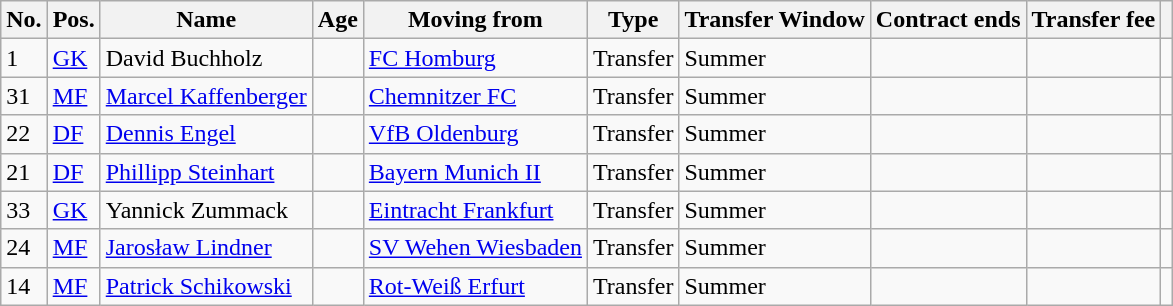<table class="wikitable">
<tr>
<th>No.</th>
<th>Pos.</th>
<th>Name</th>
<th>Age</th>
<th>Moving from</th>
<th>Type</th>
<th>Transfer Window</th>
<th>Contract ends</th>
<th>Transfer fee</th>
<th></th>
</tr>
<tr>
<td>1</td>
<td><a href='#'>GK</a></td>
<td> David Buchholz</td>
<td></td>
<td><a href='#'>FC Homburg</a></td>
<td>Transfer</td>
<td>Summer</td>
<td></td>
<td></td>
<td></td>
</tr>
<tr>
<td>31</td>
<td><a href='#'>MF</a></td>
<td> <a href='#'>Marcel Kaffenberger</a></td>
<td></td>
<td><a href='#'>Chemnitzer FC</a></td>
<td>Transfer</td>
<td>Summer</td>
<td></td>
<td></td>
<td></td>
</tr>
<tr>
<td>22</td>
<td><a href='#'>DF</a></td>
<td> <a href='#'>Dennis Engel</a></td>
<td></td>
<td><a href='#'>VfB Oldenburg</a></td>
<td>Transfer</td>
<td>Summer</td>
<td></td>
<td></td>
<td></td>
</tr>
<tr>
<td>21</td>
<td><a href='#'>DF</a></td>
<td> <a href='#'>Phillipp Steinhart</a></td>
<td></td>
<td><a href='#'>Bayern Munich II</a></td>
<td>Transfer</td>
<td>Summer</td>
<td></td>
<td></td>
<td></td>
</tr>
<tr>
<td>33</td>
<td><a href='#'>GK</a></td>
<td> Yannick Zummack</td>
<td></td>
<td><a href='#'>Eintracht Frankfurt</a></td>
<td>Transfer</td>
<td>Summer</td>
<td></td>
<td></td>
<td></td>
</tr>
<tr>
<td>24</td>
<td><a href='#'>MF</a></td>
<td> <a href='#'>Jarosław Lindner</a></td>
<td></td>
<td><a href='#'>SV Wehen Wiesbaden</a></td>
<td>Transfer</td>
<td>Summer</td>
<td></td>
<td></td>
<td></td>
</tr>
<tr>
<td>14</td>
<td><a href='#'>MF</a></td>
<td> <a href='#'>Patrick Schikowski</a></td>
<td></td>
<td><a href='#'>Rot-Weiß Erfurt</a></td>
<td>Transfer</td>
<td>Summer</td>
<td></td>
<td></td>
<td></td>
</tr>
</table>
